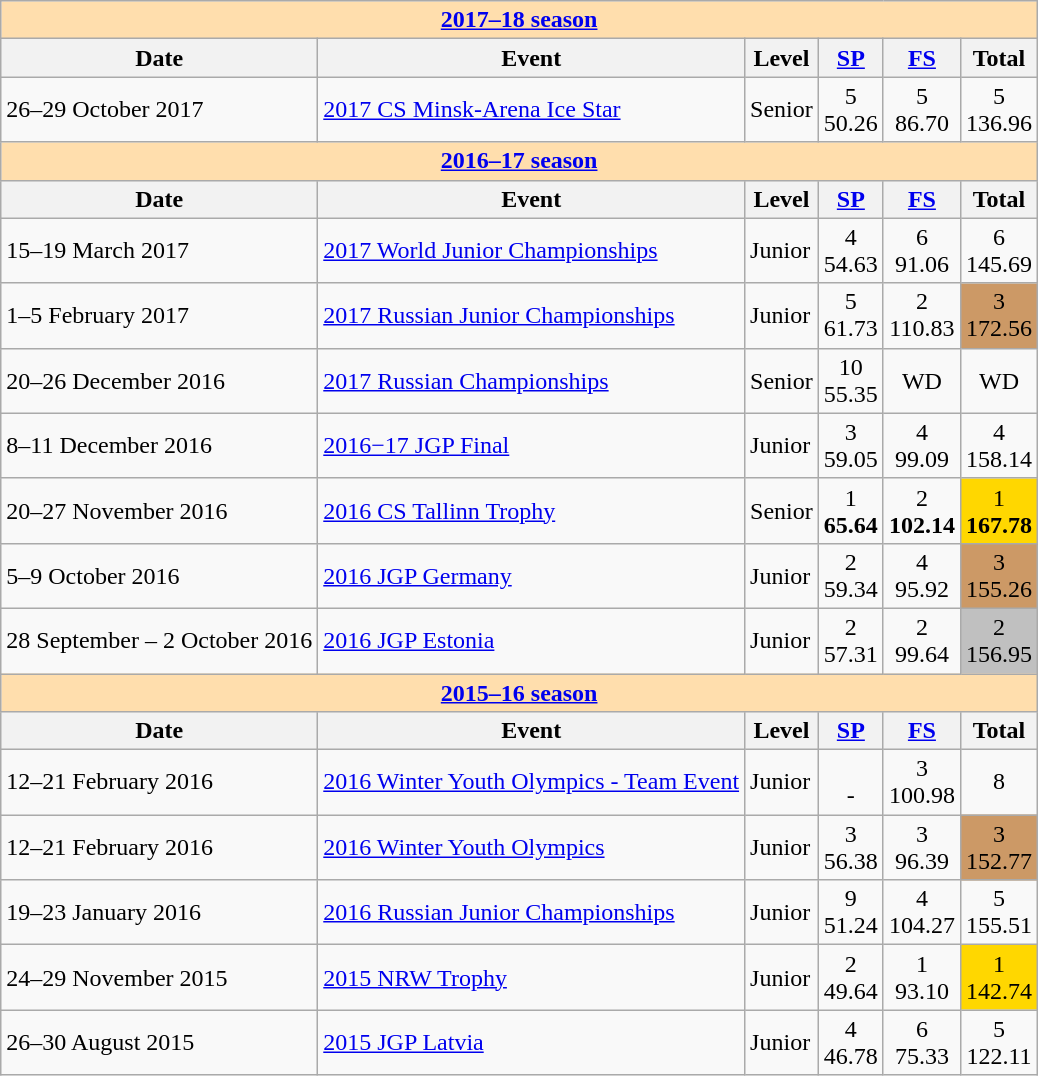<table class="wikitable">
<tr>
<td style="background-color: #ffdead; " colspan=6 align=center><a href='#'><strong>2017–18 season</strong></a></td>
</tr>
<tr>
<th>Date</th>
<th>Event</th>
<th>Level</th>
<th><a href='#'>SP</a></th>
<th><a href='#'>FS</a></th>
<th>Total</th>
</tr>
<tr>
<td>26–29 October 2017</td>
<td><a href='#'>2017 CS Minsk-Arena Ice Star</a></td>
<td>Senior</td>
<td align=center>5 <br> 50.26</td>
<td align=center>5 <br> 86.70</td>
<td align=center>5 <br> 136.96</td>
</tr>
<tr>
<td style="background-color: #ffdead; " colspan=6 align=center><a href='#'><strong>2016–17 season</strong></a></td>
</tr>
<tr>
<th>Date</th>
<th>Event</th>
<th>Level</th>
<th><a href='#'>SP</a></th>
<th><a href='#'>FS</a></th>
<th>Total</th>
</tr>
<tr>
<td>15–19 March 2017</td>
<td><a href='#'>2017 World Junior Championships</a></td>
<td>Junior</td>
<td align=center>4 <br> 54.63</td>
<td align=center>6 <br> 91.06</td>
<td align=center>6 <br> 145.69</td>
</tr>
<tr>
<td>1–5 February 2017</td>
<td><a href='#'>2017 Russian Junior Championships</a></td>
<td>Junior</td>
<td align=center>5 <br> 61.73</td>
<td align=center>2 <br> 110.83</td>
<td align=center bgcolor=cc9966>3 <br> 172.56</td>
</tr>
<tr>
<td>20–26 December 2016</td>
<td><a href='#'>2017 Russian Championships</a></td>
<td>Senior</td>
<td align=center>10 <br> 55.35</td>
<td align=center>WD</td>
<td align=center>WD</td>
</tr>
<tr>
<td>8–11 December 2016</td>
<td><a href='#'>2016−17 JGP Final</a></td>
<td>Junior</td>
<td align=center>3 <br> 59.05</td>
<td align=center>4 <br> 99.09</td>
<td align=center>4 <br> 158.14</td>
</tr>
<tr>
<td>20–27 November 2016</td>
<td><a href='#'>2016 CS Tallinn Trophy</a></td>
<td>Senior</td>
<td align=center>1 <br> <strong>65.64</strong></td>
<td align=center>2 <br> <strong>102.14</strong></td>
<td align=center bgcolor=gold>1 <br> <strong>167.78</strong></td>
</tr>
<tr>
<td>5–9 October 2016</td>
<td><a href='#'>2016 JGP Germany</a></td>
<td>Junior</td>
<td align=center>2 <br> 59.34</td>
<td align=center>4 <br> 95.92</td>
<td align=center bgcolor=cc9966>3 <br> 155.26</td>
</tr>
<tr>
<td>28 September – 2 October 2016</td>
<td><a href='#'>2016 JGP Estonia</a></td>
<td>Junior</td>
<td align=center>2 <br> 57.31</td>
<td align=center>2 <br> 99.64</td>
<td align=center bgcolor=silver>2 <br> 156.95</td>
</tr>
<tr>
<td style="background-color: #ffdead; " colspan=6 align=center><a href='#'><strong>2015–16 season</strong></a></td>
</tr>
<tr>
<th>Date</th>
<th>Event</th>
<th>Level</th>
<th><a href='#'>SP</a></th>
<th><a href='#'>FS</a></th>
<th>Total</th>
</tr>
<tr>
<td>12–21 February 2016</td>
<td><a href='#'>2016 Winter Youth Olympics - Team Event</a></td>
<td>Junior</td>
<td align=center><br> -</td>
<td align=center>3 <br> 100.98</td>
<td align=center>8 <br></td>
</tr>
<tr>
<td>12–21 February 2016</td>
<td><a href='#'>2016 Winter Youth Olympics</a></td>
<td>Junior</td>
<td align=center>3 <br> 56.38</td>
<td align=center>3 <br> 96.39</td>
<td align=center bgcolor=cc9966>3 <br> 152.77</td>
</tr>
<tr>
<td>19–23 January 2016</td>
<td><a href='#'>2016 Russian Junior Championships</a></td>
<td>Junior</td>
<td align=center>9 <br> 51.24</td>
<td align=center>4 <br> 104.27</td>
<td align=center>5 <br> 155.51</td>
</tr>
<tr>
<td>24–29 November 2015</td>
<td><a href='#'>2015 NRW Trophy</a></td>
<td>Junior</td>
<td align=center>2 <br> 49.64</td>
<td align=center>1 <br> 93.10</td>
<td align=center bgcolor=gold>1 <br> 142.74</td>
</tr>
<tr>
<td>26–30 August 2015</td>
<td><a href='#'>2015 JGP Latvia</a></td>
<td>Junior</td>
<td align=center>4 <br> 46.78</td>
<td align=center>6 <br> 75.33</td>
<td align=center>5 <br> 122.11</td>
</tr>
</table>
